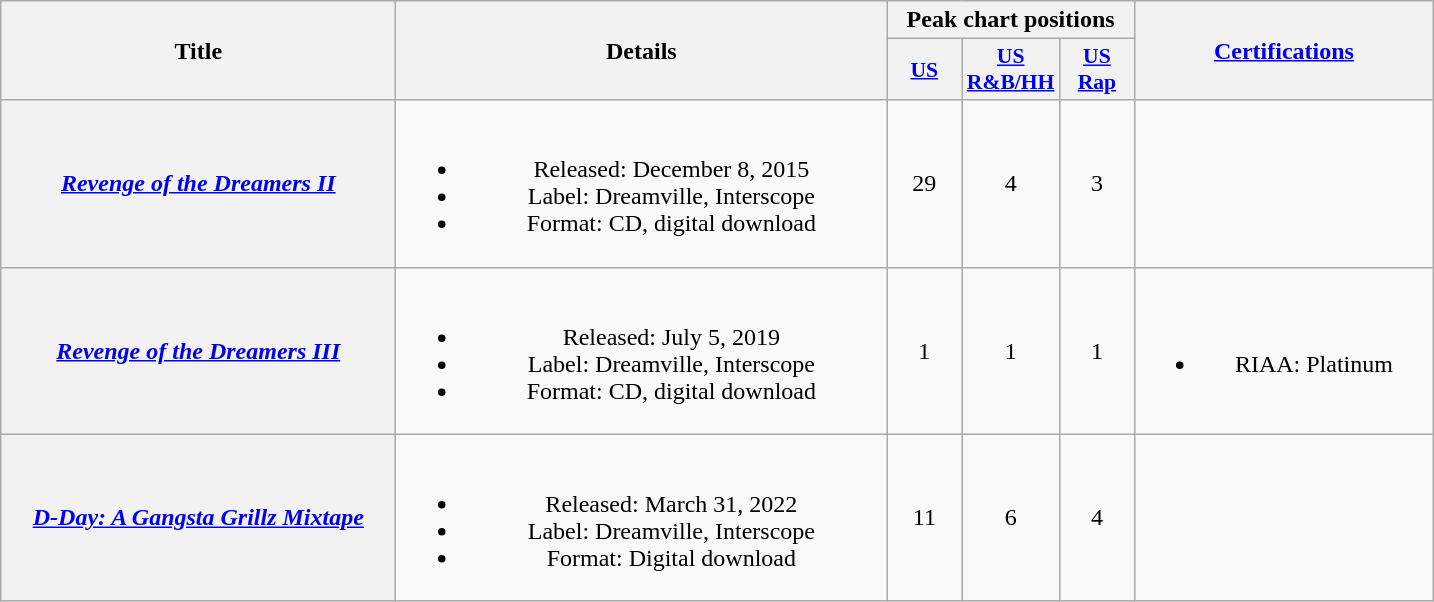<table class="wikitable plainrowheaders" style="text-align:center;">
<tr>
<th scope="col" rowspan="2" style="width:16em;">Title</th>
<th scope="col" rowspan="2" style="width:20em;">Details</th>
<th scope="col" colspan="3">Peak chart positions</th>
<th scope="col" rowspan="2" style="width:12em;"><a href='#'>Certifications</a></th>
</tr>
<tr>
<th scope="col" style="width:3em;font-size:90%;"><a href='#'>US</a><br></th>
<th scope="col" style="width:3em;font-size:90%;"><a href='#'>US<br>R&B/HH</a><br></th>
<th scope="col" style="width:3em;font-size:90%;"><a href='#'>US<br>Rap</a><br></th>
</tr>
<tr>
<th scope="row"><em><a href='#'>Revenge of the Dreamers II</a></em><br></th>
<td><br><ul><li>Released: December 8, 2015</li><li>Label: Dreamville, Interscope</li><li>Format: CD, digital download</li></ul></td>
<td>29</td>
<td>4</td>
<td>3</td>
<td></td>
</tr>
<tr>
<th scope="row"><em><a href='#'>Revenge of the Dreamers III</a></em><br></th>
<td><br><ul><li>Released: July 5, 2019</li><li>Label: Dreamville, Interscope</li><li>Format: CD, digital download</li></ul></td>
<td>1</td>
<td>1</td>
<td>1</td>
<td><br><ul><li>RIAA: Platinum</li></ul></td>
</tr>
<tr>
<th scope="row"><em><a href='#'>D-Day: A Gangsta Grillz Mixtape</a></em><br></th>
<td><br><ul><li>Released: March 31, 2022</li><li>Label: Dreamville, Interscope</li><li>Format: Digital download</li></ul></td>
<td>11</td>
<td>6</td>
<td>4</td>
<td></td>
</tr>
</table>
